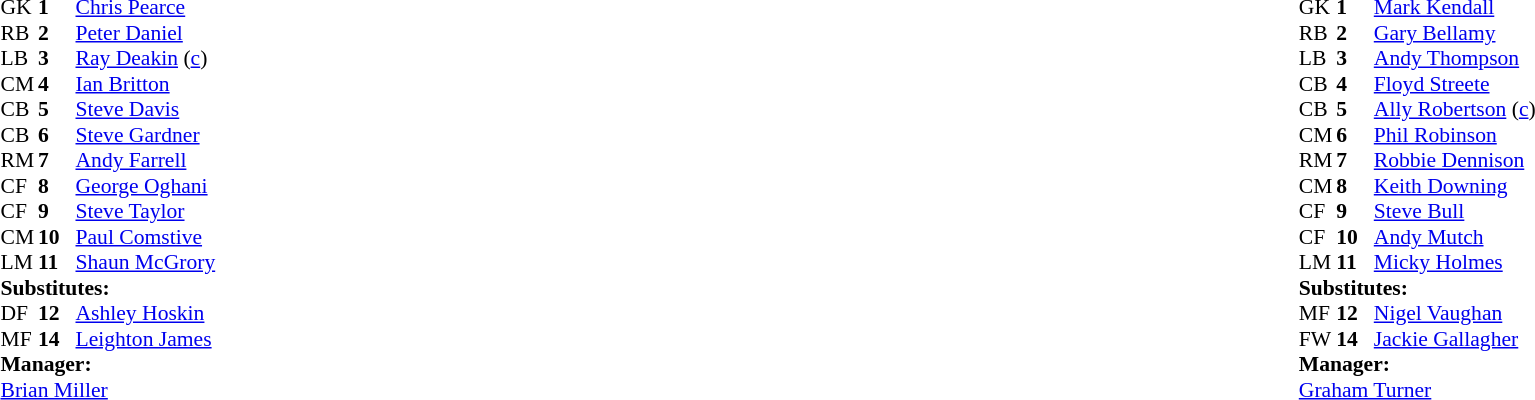<table style="width:100%;">
<tr>
<td style="vertical-align:top; width:50%;"><br><table style="font-size: 90%" cellspacing="0" cellpadding="0">
<tr>
<td colspan="4"></td>
</tr>
<tr>
<th width="25"></th>
<th width="25"></th>
</tr>
<tr>
<td>GK</td>
<td><strong>1</strong></td>
<td> <a href='#'>Chris Pearce</a></td>
</tr>
<tr>
<td>RB</td>
<td><strong>2</strong></td>
<td> <a href='#'>Peter Daniel</a></td>
</tr>
<tr>
<td>LB</td>
<td><strong>3</strong></td>
<td> <a href='#'>Ray Deakin</a> (<a href='#'>c</a>)</td>
</tr>
<tr>
<td>CM</td>
<td><strong>4</strong></td>
<td> <a href='#'>Ian Britton</a></td>
</tr>
<tr>
<td>CB</td>
<td><strong>5</strong></td>
<td> <a href='#'>Steve Davis</a></td>
<td></td>
</tr>
<tr>
<td>CB</td>
<td><strong>6</strong></td>
<td> <a href='#'>Steve Gardner</a></td>
</tr>
<tr>
<td>RM</td>
<td><strong>7</strong></td>
<td> <a href='#'>Andy Farrell</a></td>
</tr>
<tr>
<td>CF</td>
<td><strong>8</strong></td>
<td> <a href='#'>George Oghani</a></td>
</tr>
<tr>
<td>CF</td>
<td><strong>9</strong></td>
<td> <a href='#'>Steve Taylor</a></td>
</tr>
<tr>
<td>CM</td>
<td><strong>10</strong></td>
<td> <a href='#'>Paul Comstive</a></td>
</tr>
<tr>
<td>LM</td>
<td><strong>11</strong></td>
<td> <a href='#'>Shaun McGrory</a></td>
<td></td>
<td></td>
</tr>
<tr>
<td colspan=4><strong>Substitutes:</strong></td>
</tr>
<tr>
<td>DF</td>
<td><strong>12</strong></td>
<td> <a href='#'>Ashley Hoskin</a></td>
</tr>
<tr>
<td>MF</td>
<td><strong>14</strong></td>
<td> <a href='#'>Leighton James</a></td>
<td></td>
<td></td>
</tr>
<tr>
<td colspan=4><strong>Manager:</strong></td>
</tr>
<tr>
<td colspan="4"> <a href='#'>Brian Miller</a></td>
</tr>
</table>
</td>
<td style="vertical-align:top; width:50%;"><br><table cellspacing="0" cellpadding="0" style="font-size:90%; margin:auto;">
<tr>
<td colspan="4"></td>
</tr>
<tr>
<th width="25"></th>
<th width="25"></th>
</tr>
<tr>
<td>GK</td>
<td><strong>1</strong></td>
<td> <a href='#'>Mark Kendall</a></td>
</tr>
<tr>
<td>RB</td>
<td><strong>2</strong></td>
<td> <a href='#'>Gary Bellamy</a></td>
</tr>
<tr>
<td>LB</td>
<td><strong>3</strong></td>
<td> <a href='#'>Andy Thompson</a></td>
</tr>
<tr>
<td>CB</td>
<td><strong>4</strong></td>
<td> <a href='#'>Floyd Streete</a></td>
</tr>
<tr>
<td>CB</td>
<td><strong>5</strong></td>
<td> <a href='#'>Ally Robertson</a> (<a href='#'>c</a>)</td>
<td></td>
<td></td>
</tr>
<tr>
<td>CM</td>
<td><strong>6</strong></td>
<td> <a href='#'>Phil Robinson</a></td>
</tr>
<tr>
<td>RM</td>
<td><strong>7</strong></td>
<td> <a href='#'>Robbie Dennison</a></td>
</tr>
<tr>
<td>CM</td>
<td><strong>8</strong></td>
<td> <a href='#'>Keith Downing</a></td>
<td></td>
</tr>
<tr>
<td>CF</td>
<td><strong>9</strong></td>
<td> <a href='#'>Steve Bull</a></td>
</tr>
<tr>
<td>CF</td>
<td><strong>10</strong></td>
<td> <a href='#'>Andy Mutch</a></td>
</tr>
<tr>
<td>LM</td>
<td><strong>11</strong></td>
<td> <a href='#'>Micky Holmes</a></td>
<td></td>
<td></td>
</tr>
<tr>
<td colspan=4><strong>Substitutes:</strong></td>
</tr>
<tr>
<td>MF</td>
<td><strong>12</strong></td>
<td> <a href='#'>Nigel Vaughan</a></td>
<td></td>
<td></td>
</tr>
<tr>
<td>FW</td>
<td><strong>14</strong></td>
<td> <a href='#'>Jackie Gallagher</a></td>
<td></td>
<td></td>
</tr>
<tr>
<td colspan=4><strong>Manager:</strong></td>
</tr>
<tr>
<td colspan="4"> <a href='#'>Graham Turner</a></td>
</tr>
</table>
</td>
</tr>
</table>
